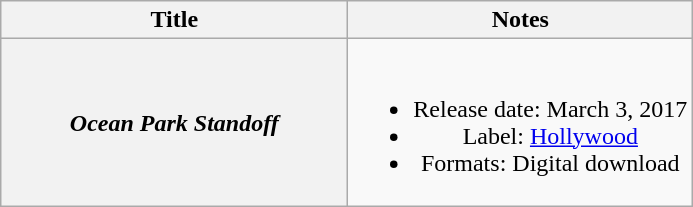<table class="wikitable plainrowheaders" style="text-align:center;">
<tr>
<th scope="col" style="width:14em;">Title</th>
<th scope="col">Notes</th>
</tr>
<tr>
<th scope="row"><em>Ocean Park Standoff</em></th>
<td><br><ul><li>Release date: March 3, 2017</li><li>Label: <a href='#'>Hollywood</a></li><li>Formats: Digital download</li></ul></td>
</tr>
</table>
